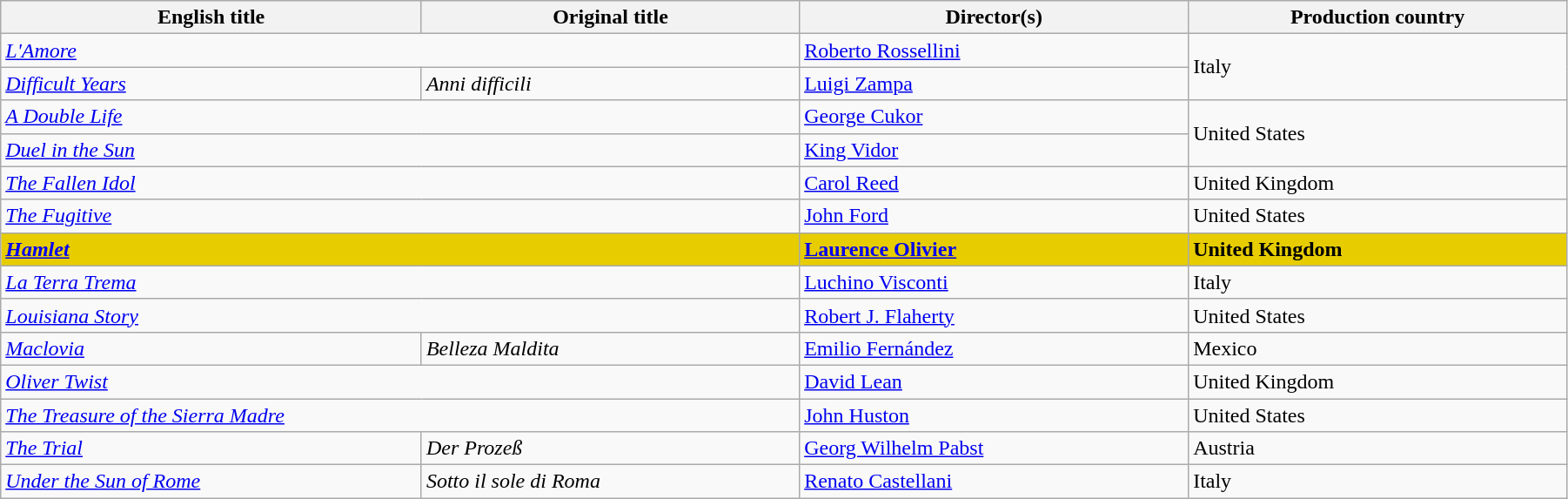<table class="wikitable" width="95%">
<tr>
<th>English title</th>
<th>Original title</th>
<th>Director(s)</th>
<th>Production country</th>
</tr>
<tr>
<td colspan="2"><em><a href='#'>L'Amore</a></em></td>
<td><a href='#'>Roberto Rossellini</a></td>
<td rowspan="2">Italy</td>
</tr>
<tr>
<td><em><a href='#'>Difficult Years</a></em></td>
<td><em>Anni difficili</em></td>
<td><a href='#'>Luigi Zampa</a></td>
</tr>
<tr>
<td colspan="2"><em><a href='#'>A Double Life</a></em></td>
<td><a href='#'>George Cukor</a></td>
<td rowspan="2">United States</td>
</tr>
<tr>
<td colspan="2"><em><a href='#'>Duel in the Sun</a></em></td>
<td><a href='#'>King Vidor</a></td>
</tr>
<tr>
<td colspan="2"><em><a href='#'>The Fallen Idol</a></em></td>
<td><a href='#'>Carol Reed</a></td>
<td>United Kingdom</td>
</tr>
<tr>
<td colspan="2"><em><a href='#'>The Fugitive</a></em></td>
<td><a href='#'>John Ford</a></td>
<td>United States</td>
</tr>
<tr style="background:#E7CD00;">
<td colspan="2"><strong><em><a href='#'>Hamlet</a></em></strong></td>
<td><strong><a href='#'>Laurence Olivier</a></strong></td>
<td><strong>United Kingdom</strong></td>
</tr>
<tr>
<td colspan="2"><em><a href='#'>La Terra Trema</a></em></td>
<td><a href='#'>Luchino Visconti</a></td>
<td>Italy</td>
</tr>
<tr>
<td colspan="2"><em><a href='#'>Louisiana Story</a></em></td>
<td><a href='#'>Robert J. Flaherty</a></td>
<td>United States</td>
</tr>
<tr>
<td><em><a href='#'>Maclovia</a></em></td>
<td><em>Belleza Maldita</em></td>
<td><a href='#'>Emilio Fernández</a></td>
<td>Mexico</td>
</tr>
<tr>
<td colspan="2"><em><a href='#'>Oliver Twist</a></em></td>
<td><a href='#'>David Lean</a></td>
<td>United Kingdom</td>
</tr>
<tr>
<td colspan="2"><em><a href='#'>The Treasure of the Sierra Madre</a></em></td>
<td><a href='#'>John Huston</a></td>
<td>United States</td>
</tr>
<tr>
<td><em><a href='#'>The Trial</a></em></td>
<td><em>Der Prozeß</em></td>
<td><a href='#'>Georg Wilhelm Pabst</a></td>
<td>Austria</td>
</tr>
<tr>
<td><em><a href='#'>Under the Sun of Rome</a></em></td>
<td><em>Sotto il sole di Roma</em></td>
<td><a href='#'>Renato Castellani</a></td>
<td>Italy</td>
</tr>
</table>
